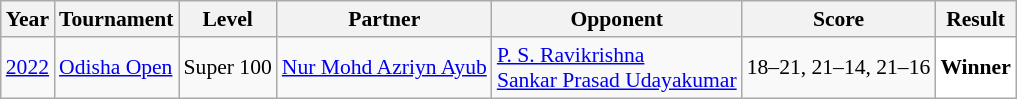<table class="sortable wikitable" style="font-size: 90%;">
<tr>
<th>Year</th>
<th>Tournament</th>
<th>Level</th>
<th>Partner</th>
<th>Opponent</th>
<th>Score</th>
<th>Result</th>
</tr>
<tr>
<td align="center"><a href='#'>2022</a></td>
<td align="left"><a href='#'>Odisha Open</a></td>
<td align="left">Super 100</td>
<td align="left"> <a href='#'>Nur Mohd Azriyn Ayub</a></td>
<td align="left"> <a href='#'>P. S. Ravikrishna</a><br> <a href='#'>Sankar Prasad Udayakumar</a></td>
<td align="left">18–21, 21–14, 21–16</td>
<td style="text-align:left; background:white"> <strong>Winner</strong></td>
</tr>
</table>
